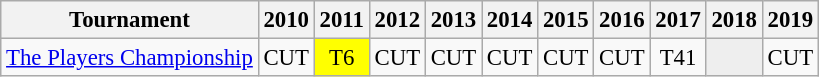<table class="wikitable" style="font-size:95%;text-align:center;">
<tr>
<th>Tournament</th>
<th>2010</th>
<th>2011</th>
<th>2012</th>
<th>2013</th>
<th>2014</th>
<th>2015</th>
<th>2016</th>
<th>2017</th>
<th>2018</th>
<th>2019</th>
</tr>
<tr>
<td align=left><a href='#'>The Players Championship</a></td>
<td>CUT</td>
<td style="background:yellow;">T6</td>
<td>CUT</td>
<td>CUT</td>
<td>CUT</td>
<td>CUT</td>
<td>CUT</td>
<td>T41</td>
<td style="background:#eeeeee;"></td>
<td>CUT</td>
</tr>
</table>
